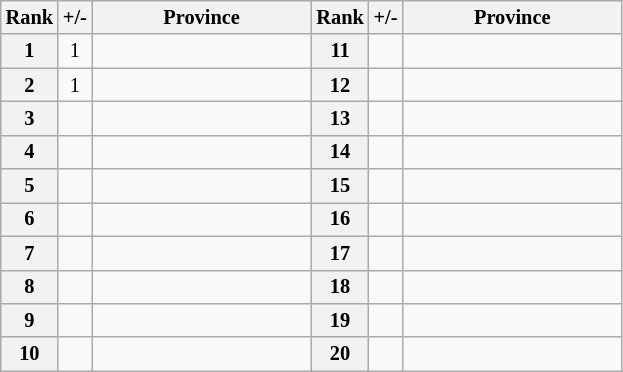<table class="wikitable" style="font-size: 85%">
<tr>
<th>Rank</th>
<th>+/-</th>
<th width="140px">Province</th>
<th>Rank</th>
<th>+/-</th>
<th width="140px">Province</th>
</tr>
<tr>
<th>1</th>
<td align=center> 1</td>
<td></td>
<th>11</th>
<td align=center></td>
<td></td>
</tr>
<tr>
<th>2</th>
<td align=center> 1</td>
<td></td>
<th>12</th>
<td align=center></td>
<td></td>
</tr>
<tr>
<th>3</th>
<td align=center></td>
<td></td>
<th>13</th>
<td align=center></td>
<td></td>
</tr>
<tr>
<th>4</th>
<td align=center></td>
<td></td>
<th>14</th>
<td align=center></td>
<td></td>
</tr>
<tr>
<th>5</th>
<td align=center></td>
<td></td>
<th>15</th>
<td align=center></td>
<td></td>
</tr>
<tr>
<th>6</th>
<td align=center></td>
<td></td>
<th>16</th>
<td align=center></td>
<td></td>
</tr>
<tr>
<th>7</th>
<td align=center></td>
<td></td>
<th>17</th>
<td align=center></td>
<td></td>
</tr>
<tr>
<th>8</th>
<td align=center></td>
<td></td>
<th>18</th>
<td align=center></td>
<td></td>
</tr>
<tr>
<th>9</th>
<td align=center></td>
<td></td>
<th>19</th>
<td align=center></td>
<td></td>
</tr>
<tr>
<th>10</th>
<td align=center></td>
<td></td>
<th>20</th>
<td align=center></td>
<td></td>
</tr>
</table>
